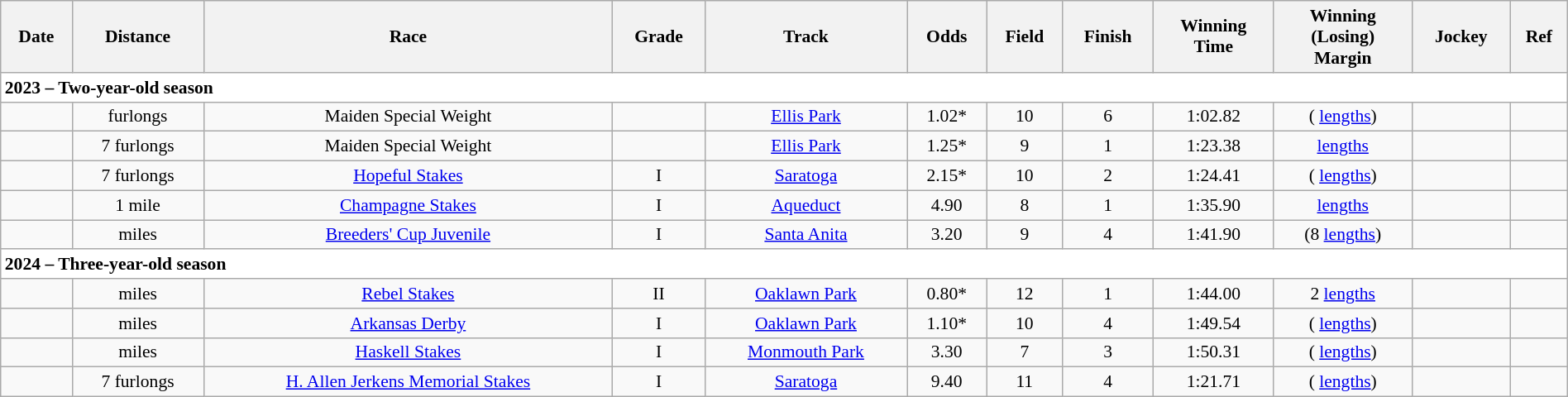<table class = "wikitable sortable" style="text-align:center; width:100%; font-size:90%">
<tr>
<th scope="col">Date</th>
<th scope="col">Distance</th>
<th scope="col">Race</th>
<th scope="col">Grade</th>
<th scope="col">Track</th>
<th scope="col">Odds</th>
<th scope="col">Field</th>
<th scope="col">Finish</th>
<th scope="col">Winning<br>Time</th>
<th scope="col">Winning<br>(Losing)<br>Margin</th>
<th scope="col">Jockey</th>
<th scope="col" class="unsortable">Ref</th>
</tr>
<tr style="background-color:white">
<td align="left" colspan=12><strong>2023 – Two-year-old season</strong></td>
</tr>
<tr>
<td></td>
<td>  furlongs</td>
<td> Maiden Special Weight</td>
<td></td>
<td><a href='#'>Ellis Park</a></td>
<td>1.02*</td>
<td>10</td>
<td>6</td>
<td>1:02.82</td>
<td> ( <a href='#'>lengths</a>)</td>
<td></td>
<td></td>
</tr>
<tr>
<td></td>
<td> 7 furlongs</td>
<td> Maiden Special Weight</td>
<td></td>
<td><a href='#'>Ellis Park</a></td>
<td>1.25*</td>
<td>9</td>
<td>1</td>
<td>1:23.38</td>
<td> <a href='#'>lengths</a></td>
<td></td>
<td></td>
</tr>
<tr>
<td></td>
<td> 7 furlongs</td>
<td><a href='#'>Hopeful Stakes</a></td>
<td> I</td>
<td><a href='#'>Saratoga</a></td>
<td> 2.15*</td>
<td>10</td>
<td>2</td>
<td>1:24.41</td>
<td> ( <a href='#'>lengths</a>)</td>
<td></td>
<td></td>
</tr>
<tr>
<td></td>
<td> 1 mile</td>
<td><a href='#'>Champagne Stakes</a></td>
<td>I</td>
<td><a href='#'>Aqueduct</a></td>
<td>4.90</td>
<td>8</td>
<td>1</td>
<td>1:35.90</td>
<td>  <a href='#'>lengths</a></td>
<td></td>
<td></td>
</tr>
<tr>
<td></td>
<td>  miles</td>
<td><a href='#'>Breeders' Cup Juvenile</a></td>
<td>I</td>
<td><a href='#'>Santa Anita</a></td>
<td> 3.20</td>
<td>9</td>
<td>4</td>
<td>1:41.90</td>
<td> (8 <a href='#'>lengths</a>)</td>
<td></td>
<td></td>
</tr>
<tr style="background-color:white">
<td align="left" colspan=12><strong>2024 – Three-year-old season</strong></td>
</tr>
<tr>
<td></td>
<td>  miles</td>
<td><a href='#'>Rebel Stakes</a></td>
<td>II</td>
<td><a href='#'>Oaklawn Park</a></td>
<td> 0.80*</td>
<td>12</td>
<td>1</td>
<td>1:44.00</td>
<td> 2 <a href='#'>lengths</a></td>
<td></td>
<td></td>
</tr>
<tr>
<td></td>
<td>  miles</td>
<td><a href='#'>Arkansas Derby</a></td>
<td>I</td>
<td><a href='#'>Oaklawn Park</a></td>
<td> 1.10*</td>
<td>10</td>
<td>4</td>
<td>1:49.54</td>
<td> ( <a href='#'>lengths</a>)</td>
<td></td>
<td></td>
</tr>
<tr>
<td></td>
<td>  miles</td>
<td><a href='#'>Haskell Stakes</a></td>
<td>I</td>
<td><a href='#'>Monmouth Park</a></td>
<td>3.30</td>
<td>7</td>
<td>3</td>
<td>1:50.31</td>
<td> ( <a href='#'>lengths</a>)</td>
<td></td>
<td></td>
</tr>
<tr>
<td></td>
<td> 7 furlongs</td>
<td><a href='#'>H. Allen Jerkens Memorial Stakes</a></td>
<td> I</td>
<td><a href='#'>Saratoga</a></td>
<td> 9.40</td>
<td>11</td>
<td>4</td>
<td>1:21.71</td>
<td> ( <a href='#'>lengths</a>)</td>
<td></td>
<td></td>
</tr>
</table>
